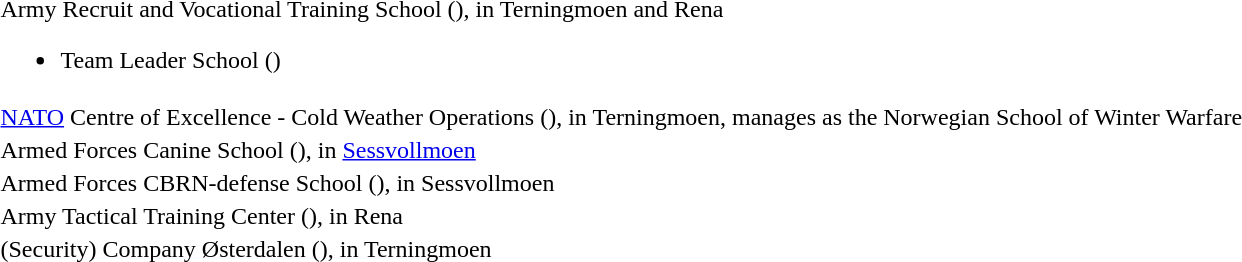<table style="vertical-align:top">
<tr>
<td style="vertical-align:top;line-height: 5px"></td>
<td>Army Recruit and Vocational Training School (), in Terningmoen and Rena<br><ul><li>Team Leader School ()</li></ul></td>
</tr>
<tr>
<td style="vertical-align:top;line-height: 5px"></td>
<td><a href='#'>NATO</a> Centre of Excellence - Cold Weather Operations (), in Terningmoen, manages as the Norwegian School of Winter Warfare</td>
</tr>
<tr>
<td style="vertical-align:top;line-height: 5px"></td>
<td>Armed Forces Canine School (), in <a href='#'>Sessvollmoen</a></td>
</tr>
<tr>
<td style="vertical-align:top;line-height: 5px"></td>
<td>Armed Forces CBRN-defense School (), in Sessvollmoen</td>
</tr>
<tr>
<td style="vertical-align:top;line-height: 5px"></td>
<td>Army Tactical Training Center (), in Rena</td>
</tr>
<tr>
<td style="vertical-align:top;line-height: 5px"></td>
<td>(Security) Company Østerdalen (), in Terningmoen</td>
</tr>
</table>
